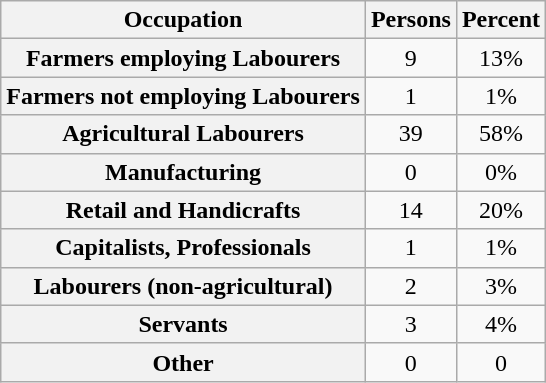<table class="wikitable" style="text-align:center">
<tr>
<th>Occupation</th>
<th>Persons</th>
<th>Percent</th>
</tr>
<tr>
<th>Farmers employing Labourers</th>
<td>9</td>
<td>13%</td>
</tr>
<tr>
<th>Farmers not employing Labourers</th>
<td>1</td>
<td>1%</td>
</tr>
<tr>
<th>Agricultural Labourers</th>
<td>39</td>
<td>58%</td>
</tr>
<tr>
<th>Manufacturing</th>
<td>0</td>
<td>0%</td>
</tr>
<tr>
<th>Retail and Handicrafts</th>
<td>14</td>
<td>20%</td>
</tr>
<tr>
<th>Capitalists, Professionals</th>
<td>1</td>
<td>1%</td>
</tr>
<tr>
<th>Labourers (non-agricultural)</th>
<td>2</td>
<td>3%</td>
</tr>
<tr>
<th>Servants</th>
<td>3</td>
<td>4%</td>
</tr>
<tr>
<th>Other</th>
<td>0</td>
<td>0</td>
</tr>
</table>
